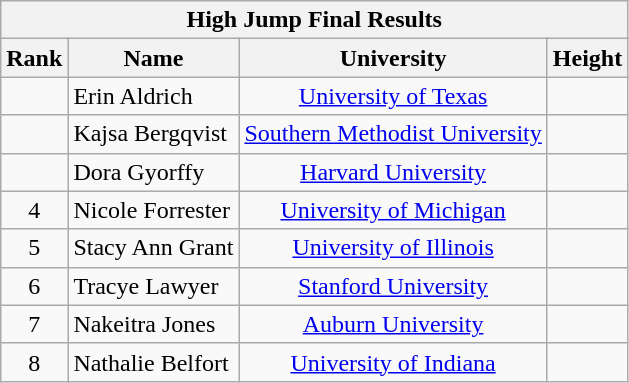<table class="wikitable sortable" style="text-align:center">
<tr>
<th colspan="4">High Jump Final Results</th>
</tr>
<tr>
<th>Rank</th>
<th>Name</th>
<th>University</th>
<th>Height</th>
</tr>
<tr>
<td></td>
<td align=left>Erin Aldrich</td>
<td><a href='#'>University of Texas</a></td>
<td></td>
</tr>
<tr>
<td></td>
<td align=left>Kajsa Bergqvist</td>
<td><a href='#'>Southern Methodist University</a></td>
<td></td>
</tr>
<tr>
<td></td>
<td align=left>Dora Gyorffy</td>
<td><a href='#'>Harvard University</a></td>
<td></td>
</tr>
<tr>
<td>4</td>
<td align=left>Nicole Forrester</td>
<td><a href='#'>University of Michigan</a></td>
<td></td>
</tr>
<tr>
<td>5</td>
<td align=left>Stacy Ann Grant</td>
<td><a href='#'>University of Illinois</a></td>
<td></td>
</tr>
<tr>
<td>6</td>
<td align=left>Tracye Lawyer</td>
<td><a href='#'>Stanford University</a></td>
<td></td>
</tr>
<tr>
<td>7</td>
<td align=left>Nakeitra Jones</td>
<td><a href='#'>Auburn University</a></td>
<td></td>
</tr>
<tr>
<td>8</td>
<td align=left>Nathalie Belfort</td>
<td><a href='#'>University of Indiana</a></td>
<td></td>
</tr>
</table>
